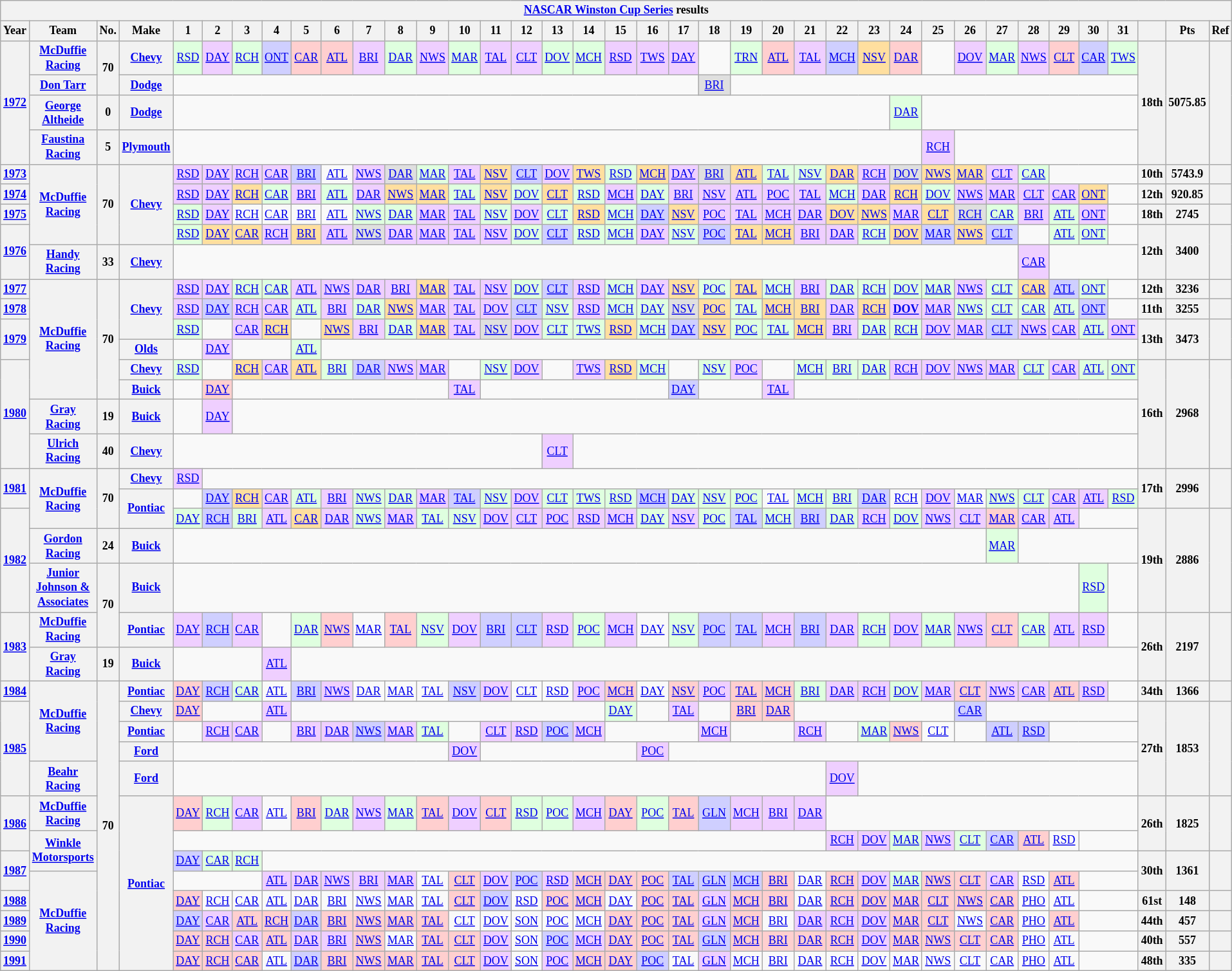<table class="wikitable" style="text-align:center; font-size:75%">
<tr>
<th colspan=45><a href='#'>NASCAR Winston Cup Series</a> results</th>
</tr>
<tr>
<th>Year</th>
<th>Team</th>
<th>No.</th>
<th>Make</th>
<th>1</th>
<th>2</th>
<th>3</th>
<th>4</th>
<th>5</th>
<th>6</th>
<th>7</th>
<th>8</th>
<th>9</th>
<th>10</th>
<th>11</th>
<th>12</th>
<th>13</th>
<th>14</th>
<th>15</th>
<th>16</th>
<th>17</th>
<th>18</th>
<th>19</th>
<th>20</th>
<th>21</th>
<th>22</th>
<th>23</th>
<th>24</th>
<th>25</th>
<th>26</th>
<th>27</th>
<th>28</th>
<th>29</th>
<th>30</th>
<th>31</th>
<th></th>
<th>Pts</th>
<th>Ref</th>
</tr>
<tr>
<th rowspan=4><a href='#'>1972</a></th>
<th><a href='#'>McDuffie Racing</a></th>
<th rowspan=2>70</th>
<th><a href='#'>Chevy</a></th>
<td style="background:#DFFFDF;"><a href='#'>RSD</a><br></td>
<td style="background:#EFCFFF;"><a href='#'>DAY</a><br></td>
<td style="background:#DFFFDF;"><a href='#'>RCH</a><br></td>
<td style="background:#CFCFFF;"><a href='#'>ONT</a><br></td>
<td style="background:#FFCFCF;"><a href='#'>CAR</a><br></td>
<td style="background:#FFCFCF;"><a href='#'>ATL</a><br></td>
<td style="background:#EFCFFF;"><a href='#'>BRI</a><br></td>
<td style="background:#DFFFDF;"><a href='#'>DAR</a><br></td>
<td style="background:#EFCFFF;"><a href='#'>NWS</a><br></td>
<td style="background:#DFFFDF;"><a href='#'>MAR</a><br></td>
<td style="background:#EFCFFF;"><a href='#'>TAL</a><br></td>
<td style="background:#EFCFFF;"><a href='#'>CLT</a><br></td>
<td style="background:#DFFFDF;"><a href='#'>DOV</a><br></td>
<td style="background:#DFFFDF;"><a href='#'>MCH</a><br></td>
<td style="background:#EFCFFF;"><a href='#'>RSD</a><br></td>
<td style="background:#EFCFFF;"><a href='#'>TWS</a><br></td>
<td style="background:#EFCFFF;"><a href='#'>DAY</a><br></td>
<td></td>
<td style="background:#DFFFDF;"><a href='#'>TRN</a><br></td>
<td style="background:#FFCFCF;"><a href='#'>ATL</a><br></td>
<td style="background:#EFCFFF;"><a href='#'>TAL</a><br></td>
<td style="background:#CFCFFF;"><a href='#'>MCH</a><br></td>
<td style="background:#FFDF9F;"><a href='#'>NSV</a><br></td>
<td style="background:#FFCFCF;"><a href='#'>DAR</a><br></td>
<td></td>
<td style="background:#EFCFFF;"><a href='#'>DOV</a><br></td>
<td style="background:#DFFFDF;"><a href='#'>MAR</a><br></td>
<td style="background:#EFCFFF;"><a href='#'>NWS</a><br></td>
<td style="background:#FFCFCF;"><a href='#'>CLT</a><br></td>
<td style="background:#CFCFFF;"><a href='#'>CAR</a><br></td>
<td style="background:#DFFFDF;"><a href='#'>TWS</a><br></td>
<th rowspan=4>18th</th>
<th rowspan=4>5075.85</th>
<th rowspan=4></th>
</tr>
<tr>
<th><a href='#'>Don Tarr</a></th>
<th><a href='#'>Dodge</a></th>
<td colspan=17></td>
<td style="background:#DFDFDF;"><a href='#'>BRI</a><br></td>
<td colspan=13></td>
</tr>
<tr>
<th><a href='#'>George Altheide</a></th>
<th>0</th>
<th><a href='#'>Dodge</a></th>
<td colspan=23></td>
<td style="background:#DFFFDF;"><a href='#'>DAR</a><br></td>
<td colspan=7></td>
</tr>
<tr>
<th><a href='#'>Faustina Racing</a></th>
<th>5</th>
<th><a href='#'>Plymouth</a></th>
<td colspan=24></td>
<td style="background:#EFCFFF;"><a href='#'>RCH</a><br></td>
<td colspan=6></td>
</tr>
<tr>
<th><a href='#'>1973</a></th>
<th rowspan=4><a href='#'>McDuffie Racing</a></th>
<th rowspan=4>70</th>
<th rowspan=4><a href='#'>Chevy</a></th>
<td style="background:#EFCFFF;"><a href='#'>RSD</a><br></td>
<td style="background:#EFCFFF;"><a href='#'>DAY</a><br></td>
<td style="background:#EFCFFF;"><a href='#'>RCH</a><br></td>
<td style="background:#EFCFFF;"><a href='#'>CAR</a><br></td>
<td style="background:#CFCFFF;"><a href='#'>BRI</a><br></td>
<td><a href='#'>ATL</a></td>
<td style="background:#EFCFFF;"><a href='#'>NWS</a><br></td>
<td style="background:#DFDFDF;"><a href='#'>DAR</a><br></td>
<td style="background:#DFFFDF;"><a href='#'>MAR</a><br></td>
<td style="background:#EFCFFF;"><a href='#'>TAL</a><br></td>
<td style="background:#FFDF9F;"><a href='#'>NSV</a><br></td>
<td style="background:#CFCFFF;"><a href='#'>CLT</a><br></td>
<td style="background:#EFCFFF;"><a href='#'>DOV</a><br></td>
<td style="background:#FFDF9F;"><a href='#'>TWS</a><br></td>
<td style="background:#DFFFDF;"><a href='#'>RSD</a><br></td>
<td style="background:#FFDF9F;"><a href='#'>MCH</a><br></td>
<td style="background:#EFCFFF;"><a href='#'>DAY</a><br></td>
<td style="background:#DFDFDF;"><a href='#'>BRI</a><br></td>
<td style="background:#FFDF9F;"><a href='#'>ATL</a><br></td>
<td style="background:#DFFFDF;"><a href='#'>TAL</a><br></td>
<td style="background:#DFFFDF;"><a href='#'>NSV</a><br></td>
<td style="background:#FFDF9F;"><a href='#'>DAR</a><br></td>
<td style="background:#EFCFFF;"><a href='#'>RCH</a><br></td>
<td style="background:#DFDFDF;"><a href='#'>DOV</a><br></td>
<td style="background:#FFDF9F;"><a href='#'>NWS</a><br></td>
<td style="background:#FFDF9F;"><a href='#'>MAR</a><br></td>
<td style="background:#EFCFFF;"><a href='#'>CLT</a><br></td>
<td style="background:#DFFFDF;"><a href='#'>CAR</a><br></td>
<td colspan=3></td>
<th>10th</th>
<th>5743.9</th>
<th></th>
</tr>
<tr>
<th><a href='#'>1974</a></th>
<td style="background:#EFCFFF;"><a href='#'>RSD</a><br></td>
<td style="background:#EFCFFF;"><a href='#'>DAY</a><br></td>
<td style="background:#FFDF9F;"><a href='#'>RCH</a><br></td>
<td style="background:#DFFFDF;"><a href='#'>CAR</a><br></td>
<td style="background:#EFCFFF;"><a href='#'>BRI</a><br></td>
<td style="background:#DFFFDF;"><a href='#'>ATL</a><br></td>
<td style="background:#EFCFFF;"><a href='#'>DAR</a><br></td>
<td style="background:#FFDF9F;"><a href='#'>NWS</a><br></td>
<td style="background:#FFDF9F;"><a href='#'>MAR</a><br></td>
<td style="background:#DFFFDF;"><a href='#'>TAL</a><br></td>
<td style="background:#FFDF9F;"><a href='#'>NSV</a><br></td>
<td style="background:#DFFFDF;"><a href='#'>DOV</a><br></td>
<td style="background:#FFDF9F;"><a href='#'>CLT</a><br></td>
<td style="background:#DFFFDF;"><a href='#'>RSD</a><br></td>
<td style="background:#EFCFFF;"><a href='#'>MCH</a><br></td>
<td style="background:#DFFFDF;"><a href='#'>DAY</a><br></td>
<td style="background:#EFCFFF;"><a href='#'>BRI</a><br></td>
<td style="background:#EFCFFF;"><a href='#'>NSV</a><br></td>
<td style="background:#EFCFFF;"><a href='#'>ATL</a><br></td>
<td style="background:#EFCFFF;"><a href='#'>POC</a><br></td>
<td style="background:#EFCFFF;"><a href='#'>TAL</a><br></td>
<td style="background:#DFFFDF;"><a href='#'>MCH</a><br></td>
<td style="background:#EFCFFF;"><a href='#'>DAR</a><br></td>
<td style="background:#FFDF9F;"><a href='#'>RCH</a><br></td>
<td style="background:#DFFFDF;"><a href='#'>DOV</a><br></td>
<td style="background:#EFCFFF;"><a href='#'>NWS</a><br></td>
<td style="background:#EFCFFF;"><a href='#'>MAR</a><br></td>
<td style="background:#EFCFFF;"><a href='#'>CLT</a><br></td>
<td style="background:#EFCFFF;"><a href='#'>CAR</a><br></td>
<td style="background:#FFDF9F;"><a href='#'>ONT</a><br></td>
<td></td>
<th>12th</th>
<th>920.85</th>
<th></th>
</tr>
<tr>
<th><a href='#'>1975</a></th>
<td style="background:#DFFFDF;"><a href='#'>RSD</a><br></td>
<td style="background:#EFCFFF;"><a href='#'>DAY</a><br></td>
<td><a href='#'>RCH</a></td>
<td><a href='#'>CAR</a></td>
<td><a href='#'>BRI</a></td>
<td><a href='#'>ATL</a></td>
<td style="background:#DFFFDF;"><a href='#'>NWS</a><br></td>
<td style="background:#DFFFDF;"><a href='#'>DAR</a><br></td>
<td style="background:#EFCFFF;"><a href='#'>MAR</a><br></td>
<td style="background:#EFCFFF;"><a href='#'>TAL</a><br></td>
<td style="background:#DFFFDF;"><a href='#'>NSV</a><br></td>
<td style="background:#EFCFFF;"><a href='#'>DOV</a><br></td>
<td style="background:#DFFFDF;"><a href='#'>CLT</a><br></td>
<td style="background:#FFDF9F;"><a href='#'>RSD</a><br></td>
<td style="background:#DFFFDF;"><a href='#'>MCH</a><br></td>
<td style="background:#CFCFFF;"><a href='#'>DAY</a><br></td>
<td style="background:#FFDF9F;"><a href='#'>NSV</a><br></td>
<td style="background:#EFCFFF;"><a href='#'>POC</a><br></td>
<td style="background:#EFCFFF;"><a href='#'>TAL</a><br></td>
<td style="background:#EFCFFF;"><a href='#'>MCH</a><br></td>
<td style="background:#EFCFFF;"><a href='#'>DAR</a><br></td>
<td style="background:#FFDF9F;"><a href='#'>DOV</a><br></td>
<td style="background:#FFDF9F;"><a href='#'>NWS</a><br></td>
<td style="background:#EFCFFF;"><a href='#'>MAR</a><br></td>
<td style="background:#FFDF9F;"><a href='#'>CLT</a><br></td>
<td style="background:#DFDFDF;"><a href='#'>RCH</a><br></td>
<td style="background:#DFFFDF;"><a href='#'>CAR</a><br></td>
<td style="background:#EFCFFF;"><a href='#'>BRI</a><br></td>
<td style="background:#DFFFDF;"><a href='#'>ATL</a><br></td>
<td style="background:#EFCFFF;"><a href='#'>ONT</a><br></td>
<td></td>
<th>18th</th>
<th>2745</th>
<th></th>
</tr>
<tr>
<th rowspan=2><a href='#'>1976</a></th>
<td style="background:#DFFFDF;"><a href='#'>RSD</a><br></td>
<td style="background:#FFDF9F;"><a href='#'>DAY</a><br></td>
<td style="background:#FFDF9F;"><a href='#'>CAR</a><br></td>
<td style="background:#EFCFFF;"><a href='#'>RCH</a><br></td>
<td style="background:#FFDF9F;"><a href='#'>BRI</a><br></td>
<td style="background:#EFCFFF;"><a href='#'>ATL</a><br></td>
<td style="background:#DFDFDF;"><a href='#'>NWS</a><br></td>
<td style="background:#EFCFFF;"><a href='#'>DAR</a><br></td>
<td style="background:#EFCFFF;"><a href='#'>MAR</a><br></td>
<td style="background:#EFCFFF;"><a href='#'>TAL</a><br></td>
<td style="background:#EFCFFF;"><a href='#'>NSV</a><br></td>
<td style="background:#DFFFDF;"><a href='#'>DOV</a><br></td>
<td style="background:#CFCFFF;"><a href='#'>CLT</a><br></td>
<td style="background:#DFFFDF;"><a href='#'>RSD</a><br></td>
<td style="background:#DFFFDF;"><a href='#'>MCH</a><br></td>
<td style="background:#EFCFFF;"><a href='#'>DAY</a><br></td>
<td style="background:#DFFFDF;"><a href='#'>NSV</a><br></td>
<td style="background:#CFCFFF;"><a href='#'>POC</a><br></td>
<td style="background:#FFDF9F;"><a href='#'>TAL</a><br></td>
<td style="background:#FFDF9F;"><a href='#'>MCH</a><br></td>
<td style="background:#EFCFFF;"><a href='#'>BRI</a><br></td>
<td style="background:#EFCFFF;"><a href='#'>DAR</a><br></td>
<td style="background:#DFFFDF;"><a href='#'>RCH</a><br></td>
<td style="background:#FFDF9F;"><a href='#'>DOV</a><br></td>
<td style="background:#CFCFFF;"><a href='#'>MAR</a><br></td>
<td style="background:#FFDF9F;"><a href='#'>NWS</a><br></td>
<td style="background:#CFCFFF;"><a href='#'>CLT</a><br></td>
<td></td>
<td style="background:#DFFFDF;"><a href='#'>ATL</a><br></td>
<td style="background:#DFFFDF;"><a href='#'>ONT</a><br></td>
<td></td>
<th rowspan=2>12th</th>
<th rowspan=2>3400</th>
<th rowspan=2></th>
</tr>
<tr>
<th><a href='#'>Handy Racing</a></th>
<th>33</th>
<th><a href='#'>Chevy</a></th>
<td colspan=27></td>
<td style="background:#EFCFFF;"><a href='#'>CAR</a><br></td>
<td colspan=3></td>
</tr>
<tr>
<th><a href='#'>1977</a></th>
<th rowspan=6><a href='#'>McDuffie Racing</a></th>
<th rowspan=6>70</th>
<th rowspan=3><a href='#'>Chevy</a></th>
<td style="background:#EFCFFF;"><a href='#'>RSD</a><br></td>
<td style="background:#EFCFFF;"><a href='#'>DAY</a><br></td>
<td style="background:#DFFFDF;"><a href='#'>RCH</a><br></td>
<td style="background:#DFFFDF;"><a href='#'>CAR</a><br></td>
<td style="background:#EFCFFF;"><a href='#'>ATL</a><br></td>
<td style="background:#EFCFFF;"><a href='#'>NWS</a><br></td>
<td style="background:#EFCFFF;"><a href='#'>DAR</a><br></td>
<td style="background:#EFCFFF;"><a href='#'>BRI</a><br></td>
<td style="background:#FFDF9F;"><a href='#'>MAR</a><br></td>
<td style="background:#EFCFFF;"><a href='#'>TAL</a><br></td>
<td style="background:#EFCFFF;"><a href='#'>NSV</a><br></td>
<td style="background:#DFFFDF;"><a href='#'>DOV</a><br></td>
<td style="background:#CFCFFF;"><a href='#'>CLT</a><br></td>
<td style="background:#EFCFFF;"><a href='#'>RSD</a><br></td>
<td style="background:#DFFFDF;"><a href='#'>MCH</a><br></td>
<td style="background:#EFCFFF;"><a href='#'>DAY</a><br></td>
<td style="background:#FFDF9F;"><a href='#'>NSV</a><br></td>
<td style="background:#DFFFDF;"><a href='#'>POC</a><br></td>
<td style="background:#FFDF9F;"><a href='#'>TAL</a><br></td>
<td style="background:#DFFFDF;"><a href='#'>MCH</a><br></td>
<td style="background:#EFCFFF;"><a href='#'>BRI</a><br></td>
<td style="background:#DFFFDF;"><a href='#'>DAR</a><br></td>
<td style="background:#DFFFDF;"><a href='#'>RCH</a><br></td>
<td style="background:#DFFFDF;"><a href='#'>DOV</a><br></td>
<td style="background:#DFFFDF;"><a href='#'>MAR</a><br></td>
<td style="background:#EFCFFF;"><a href='#'>NWS</a><br></td>
<td style="background:#DFFFDF;"><a href='#'>CLT</a><br></td>
<td style="background:#FFDF9F;"><a href='#'>CAR</a><br></td>
<td style="background:#CFCFFF;"><a href='#'>ATL</a><br></td>
<td style="background:#DFFFDF;"><a href='#'>ONT</a><br></td>
<td></td>
<th>12th</th>
<th>3236</th>
<th></th>
</tr>
<tr>
<th><a href='#'>1978</a></th>
<td style="background:#EFCFFF;"><a href='#'>RSD</a><br></td>
<td style="background:#CFCFFF;"><a href='#'>DAY</a><br></td>
<td style="background:#EFCFFF;"><a href='#'>RCH</a><br></td>
<td style="background:#EFCFFF;"><a href='#'>CAR</a><br></td>
<td style="background:#DFFFDF;"><a href='#'>ATL</a><br></td>
<td style="background:#EFCFFF;"><a href='#'>BRI</a><br></td>
<td style="background:#DFFFDF;"><a href='#'>DAR</a><br></td>
<td style="background:#FFDF9F;"><a href='#'>NWS</a><br></td>
<td style="background:#EFCFFF;"><a href='#'>MAR</a><br></td>
<td style="background:#EFCFFF;"><a href='#'>TAL</a><br></td>
<td style="background:#EFCFFF;"><a href='#'>DOV</a><br></td>
<td style="background:#CFCFFF;"><a href='#'>CLT</a><br></td>
<td style="background:#DFFFDF;"><a href='#'>NSV</a><br></td>
<td style="background:#EFCFFF;"><a href='#'>RSD</a><br></td>
<td style="background:#DFFFDF;"><a href='#'>MCH</a><br></td>
<td style="background:#DFFFDF;"><a href='#'>DAY</a><br></td>
<td style="background:#DFDFDF;"><a href='#'>NSV</a><br></td>
<td style="background:#FFDF9F;"><a href='#'>POC</a><br></td>
<td style="background:#DFFFDF;"><a href='#'>TAL</a><br></td>
<td style="background:#FFDF9F;"><a href='#'>MCH</a><br></td>
<td style="background:#FFDF9F;"><a href='#'>BRI</a><br></td>
<td style="background:#EFCFFF;"><a href='#'>DAR</a><br></td>
<td style="background:#FFDF9F;"><a href='#'>RCH</a><br></td>
<td style="background:#EFCFFF;"><strong><a href='#'>DOV</a></strong><br></td>
<td style="background:#EFCFFF;"><a href='#'>MAR</a><br></td>
<td style="background:#DFFFDF;"><a href='#'>NWS</a><br></td>
<td style="background:#DFFFDF;"><a href='#'>CLT</a><br></td>
<td style="background:#DFFFDF;"><a href='#'>CAR</a><br></td>
<td style="background:#DFFFDF;"><a href='#'>ATL</a><br></td>
<td style="background:#CFCFFF;"><a href='#'>ONT</a><br></td>
<td></td>
<th>11th</th>
<th>3255</th>
<th></th>
</tr>
<tr>
<th rowspan=2><a href='#'>1979</a></th>
<td style="background:#DFFFDF;"><a href='#'>RSD</a><br></td>
<td></td>
<td style="background:#EFCFFF;"><a href='#'>CAR</a><br></td>
<td style="background:#FFDF9F;"><a href='#'>RCH</a><br></td>
<td></td>
<td style="background:#FFDF9F;"><a href='#'>NWS</a><br></td>
<td style="background:#EFCFFF;"><a href='#'>BRI</a><br></td>
<td style="background:#DFFFDF;"><a href='#'>DAR</a><br></td>
<td style="background:#FFDF9F;"><a href='#'>MAR</a><br></td>
<td style="background:#EFCFFF;"><a href='#'>TAL</a><br></td>
<td style="background:#DFDFDF;"><a href='#'>NSV</a><br></td>
<td style="background:#EFCFFF;"><a href='#'>DOV</a><br></td>
<td style="background:#DFFFDF;"><a href='#'>CLT</a><br></td>
<td style="background:#DFFFDF;"><a href='#'>TWS</a><br></td>
<td style="background:#FFDF9F;"><a href='#'>RSD</a><br></td>
<td style="background:#DFFFDF;"><a href='#'>MCH</a><br></td>
<td style="background:#CFCFFF;"><a href='#'>DAY</a><br></td>
<td style="background:#FFDF9F;"><a href='#'>NSV</a><br></td>
<td style="background:#DFFFDF;"><a href='#'>POC</a><br></td>
<td style="background:#DFFFDF;"><a href='#'>TAL</a><br></td>
<td style="background:#FFDF9F;"><a href='#'>MCH</a><br></td>
<td style="background:#EFCFFF;"><a href='#'>BRI</a><br></td>
<td style="background:#DFFFDF;"><a href='#'>DAR</a><br></td>
<td style="background:#DFFFDF;"><a href='#'>RCH</a><br></td>
<td style="background:#EFCFFF;"><a href='#'>DOV</a><br></td>
<td style="background:#EFCFFF;"><a href='#'>MAR</a><br></td>
<td style="background:#CFCFFF;"><a href='#'>CLT</a><br></td>
<td style="background:#EFCFFF;"><a href='#'>NWS</a><br></td>
<td style="background:#EFCFFF;"><a href='#'>CAR</a><br></td>
<td style="background:#DFFFDF;"><a href='#'>ATL</a><br></td>
<td style="background:#EFCFFF;"><a href='#'>ONT</a><br></td>
<th rowspan=2>13th</th>
<th rowspan=2>3473</th>
<th rowspan=2></th>
</tr>
<tr>
<th><a href='#'>Olds</a></th>
<td></td>
<td style="background:#EFCFFF;"><a href='#'>DAY</a><br></td>
<td colspan=2></td>
<td style="background:#DFFFDF;"><a href='#'>ATL</a><br></td>
<td colspan=26></td>
</tr>
<tr>
<th rowspan=4><a href='#'>1980</a></th>
<th><a href='#'>Chevy</a></th>
<td style="background:#DFFFDF;"><a href='#'>RSD</a><br></td>
<td></td>
<td style="background:#FFDF9F;"><a href='#'>RCH</a><br></td>
<td style="background:#EFCFFF;"><a href='#'>CAR</a><br></td>
<td style="background:#FFDF9F;"><a href='#'>ATL</a><br></td>
<td style="background:#DFFFDF;"><a href='#'>BRI</a><br></td>
<td style="background:#CFCFFF;"><a href='#'>DAR</a><br></td>
<td style="background:#EFCFFF;"><a href='#'>NWS</a><br></td>
<td style="background:#EFCFFF;"><a href='#'>MAR</a><br></td>
<td></td>
<td style="background:#DFFFDF;"><a href='#'>NSV</a><br></td>
<td style="background:#EFCFFF;"><a href='#'>DOV</a><br></td>
<td></td>
<td style="background:#EFCFFF;"><a href='#'>TWS</a><br></td>
<td style="background:#FFDF9F;"><a href='#'>RSD</a><br></td>
<td style="background:#DFFFDF;"><a href='#'>MCH</a><br></td>
<td></td>
<td style="background:#DFFFDF;"><a href='#'>NSV</a><br></td>
<td style="background:#EFCFFF;"><a href='#'>POC</a><br></td>
<td></td>
<td style="background:#DFFFDF;"><a href='#'>MCH</a><br></td>
<td style="background:#DFFFDF;"><a href='#'>BRI</a><br></td>
<td style="background:#DFFFDF;"><a href='#'>DAR</a><br></td>
<td style="background:#EFCFFF;"><a href='#'>RCH</a><br></td>
<td style="background:#EFCFFF;"><a href='#'>DOV</a><br></td>
<td style="background:#EFCFFF;"><a href='#'>NWS</a><br></td>
<td style="background:#EFCFFF;"><a href='#'>MAR</a><br></td>
<td style="background:#DFFFDF;"><a href='#'>CLT</a><br></td>
<td style="background:#EFCFFF;"><a href='#'>CAR</a><br></td>
<td style="background:#DFFFDF;"><a href='#'>ATL</a><br></td>
<td style="background:#DFFFDF;"><a href='#'>ONT</a><br></td>
<th rowspan=4>16th</th>
<th rowspan=4>2968</th>
<th rowspan=4></th>
</tr>
<tr>
<th><a href='#'>Buick</a></th>
<td></td>
<td style="background:#FFCFCF;"><a href='#'>DAY</a><br></td>
<td colspan=7></td>
<td style="background:#EFCFFF;"><a href='#'>TAL</a><br></td>
<td colspan=6></td>
<td style="background:#CFCFFF;"><a href='#'>DAY</a><br></td>
<td colspan=2></td>
<td style="background:#EFCFFF;"><a href='#'>TAL</a><br></td>
<td colspan=11></td>
</tr>
<tr>
<th><a href='#'>Gray Racing</a></th>
<th>19</th>
<th><a href='#'>Buick</a></th>
<td></td>
<td style="background:#EFCFFF;"><a href='#'>DAY</a><br></td>
<td colspan=29></td>
</tr>
<tr>
<th><a href='#'>Ulrich Racing</a></th>
<th>40</th>
<th><a href='#'>Chevy</a></th>
<td colspan=12></td>
<td style="background:#EFCFFF;"><a href='#'>CLT</a><br></td>
<td colspan=18></td>
</tr>
<tr>
<th rowspan=2><a href='#'>1981</a></th>
<th rowspan=3><a href='#'>McDuffie Racing</a></th>
<th rowspan=3>70</th>
<th><a href='#'>Chevy</a></th>
<td style="background:#EFCFFF;"><a href='#'>RSD</a><br></td>
<td colspan=30></td>
<th rowspan=2>17th</th>
<th rowspan=2>2996</th>
<th rowspan=2></th>
</tr>
<tr>
<th rowspan=2><a href='#'>Pontiac</a></th>
<td></td>
<td style="background:#CFCFFF;"><a href='#'>DAY</a><br></td>
<td style="background:#FFDF9F;"><a href='#'>RCH</a><br></td>
<td style="background:#EFCFFF;"><a href='#'>CAR</a><br></td>
<td style="background:#DFFFDF;"><a href='#'>ATL</a><br></td>
<td style="background:#EFCFFF;"><a href='#'>BRI</a><br></td>
<td style="background:#DFFFDF;"><a href='#'>NWS</a><br></td>
<td style="background:#DFFFDF;"><a href='#'>DAR</a><br></td>
<td style="background:#EFCFFF;"><a href='#'>MAR</a><br></td>
<td style="background:#CFCFFF;"><a href='#'>TAL</a><br></td>
<td style="background:#DFFFDF;"><a href='#'>NSV</a><br></td>
<td style="background:#EFCFFF;"><a href='#'>DOV</a><br></td>
<td style="background:#DFFFDF;"><a href='#'>CLT</a><br></td>
<td style="background:#DFFFDF;"><a href='#'>TWS</a><br></td>
<td style="background:#DFFFDF;"><a href='#'>RSD</a><br></td>
<td style="background:#CFCFFF;"><a href='#'>MCH</a><br></td>
<td style="background:#DFFFDF;"><a href='#'>DAY</a><br></td>
<td style="background:#DFFFDF;"><a href='#'>NSV</a><br></td>
<td style="background:#DFFFDF;"><a href='#'>POC</a><br></td>
<td><a href='#'>TAL</a></td>
<td style="background:#DFFFDF;"><a href='#'>MCH</a><br></td>
<td style="background:#DFFFDF;"><a href='#'>BRI</a><br></td>
<td style="background:#CFCFFF;"><a href='#'>DAR</a><br></td>
<td><a href='#'>RCH</a></td>
<td style="background:#EFCFFF;"><a href='#'>DOV</a><br></td>
<td><a href='#'>MAR</a></td>
<td style="background:#DFFFDF;"><a href='#'>NWS</a><br></td>
<td style="background:#DFFFDF;"><a href='#'>CLT</a><br></td>
<td style="background:#EFCFFF;"><a href='#'>CAR</a><br></td>
<td style="background:#EFCFFF;"><a href='#'>ATL</a><br></td>
<td style="background:#DFFFDF;"><a href='#'>RSD</a><br></td>
</tr>
<tr>
<th rowspan=3><a href='#'>1982</a></th>
<td style="background:#DFFFDF;"><a href='#'>DAY</a><br></td>
<td style="background:#CFCFFF;"><a href='#'>RCH</a><br></td>
<td style="background:#DFFFDF;"><a href='#'>BRI</a><br></td>
<td style="background:#EFCFFF;"><a href='#'>ATL</a><br></td>
<td style="background:#FFDF9F;"><a href='#'>CAR</a><br></td>
<td style="background:#EFCFFF;"><a href='#'>DAR</a><br></td>
<td style="background:#DFFFDF;"><a href='#'>NWS</a><br></td>
<td style="background:#EFCFFF;"><a href='#'>MAR</a><br></td>
<td style="background:#DFFFDF;"><a href='#'>TAL</a><br></td>
<td style="background:#DFFFDF;"><a href='#'>NSV</a><br></td>
<td style="background:#EFCFFF;"><a href='#'>DOV</a><br></td>
<td style="background:#EFCFFF;"><a href='#'>CLT</a><br></td>
<td style="background:#EFCFFF;"><a href='#'>POC</a><br></td>
<td style="background:#EFCFFF;"><a href='#'>RSD</a><br></td>
<td style="background:#EFCFFF;"><a href='#'>MCH</a><br></td>
<td style="background:#DFFFDF;"><a href='#'>DAY</a><br></td>
<td style="background:#EFCFFF;"><a href='#'>NSV</a><br></td>
<td style="background:#DFFFDF;"><a href='#'>POC</a><br></td>
<td style="background:#CFCFFF;"><a href='#'>TAL</a><br></td>
<td style="background:#DFFFDF;"><a href='#'>MCH</a><br></td>
<td style="background:#CFCFFF;"><a href='#'>BRI</a><br></td>
<td style="background:#DFFFDF;"><a href='#'>DAR</a><br></td>
<td style="background:#EFCFFF;"><a href='#'>RCH</a><br></td>
<td style="background:#DFFFDF;"><a href='#'>DOV</a><br></td>
<td style="background:#EFCFFF;"><a href='#'>NWS</a><br></td>
<td style="background:#EFCFFF;"><a href='#'>CLT</a><br></td>
<td style="background:#FFCFCF;"><a href='#'>MAR</a><br></td>
<td style="background:#EFCFFF;"><a href='#'>CAR</a><br></td>
<td style="background:#EFCFFF;"><a href='#'>ATL</a><br></td>
<td colspan=2></td>
<th rowspan=3>19th</th>
<th rowspan=3>2886</th>
<th rowspan=3></th>
</tr>
<tr>
<th><a href='#'>Gordon Racing</a></th>
<th>24</th>
<th><a href='#'>Buick</a></th>
<td colspan=26></td>
<td style="background:#DFFFDF;"><a href='#'>MAR</a><br></td>
<td colspan=4></td>
</tr>
<tr>
<th><a href='#'>Junior Johnson & Associates</a></th>
<th rowspan=2>70</th>
<th><a href='#'>Buick</a></th>
<td colspan=29></td>
<td style="background:#DFFFDF;"><a href='#'>RSD</a><br></td>
<td></td>
</tr>
<tr>
<th rowspan=2><a href='#'>1983</a></th>
<th><a href='#'>McDuffie Racing</a></th>
<th><a href='#'>Pontiac</a></th>
<td style="background:#EFCFFF;"><a href='#'>DAY</a><br></td>
<td style="background:#CFCFFF;"><a href='#'>RCH</a><br></td>
<td style="background:#EFCFFF;"><a href='#'>CAR</a><br></td>
<td></td>
<td style="background:#DFFFDF;"><a href='#'>DAR</a><br></td>
<td style="background:#FFCFCF;"><a href='#'>NWS</a><br></td>
<td><a href='#'>MAR</a></td>
<td style="background:#FFCFCF;"><a href='#'>TAL</a><br></td>
<td style="background:#DFFFDF;"><a href='#'>NSV</a><br></td>
<td style="background:#EFCFFF;"><a href='#'>DOV</a><br></td>
<td style="background:#CFCFFF;"><a href='#'>BRI</a><br></td>
<td style="background:#CFCFFF;"><a href='#'>CLT</a><br></td>
<td style="background:#EFCFFF;"><a href='#'>RSD</a><br></td>
<td style="background:#DFFFDF;"><a href='#'>POC</a><br></td>
<td style="background:#EFCFFF;"><a href='#'>MCH</a><br></td>
<td><a href='#'>DAY</a></td>
<td style="background:#DFFFDF;"><a href='#'>NSV</a><br></td>
<td style="background:#CFCFFF;"><a href='#'>POC</a><br></td>
<td style="background:#CFCFFF;"><a href='#'>TAL</a><br></td>
<td style="background:#EFCFFF;"><a href='#'>MCH</a><br></td>
<td style="background:#CFCFFF;"><a href='#'>BRI</a><br></td>
<td style="background:#EFCFFF;"><a href='#'>DAR</a><br></td>
<td style="background:#DFFFDF;"><a href='#'>RCH</a><br></td>
<td style="background:#EFCFFF;"><a href='#'>DOV</a><br></td>
<td style="background:#DFFFDF;"><a href='#'>MAR</a><br></td>
<td style="background:#EFCFFF;"><a href='#'>NWS</a><br></td>
<td style="background:#FFCFCF;"><a href='#'>CLT</a><br></td>
<td style="background:#DFFFDF;"><a href='#'>CAR</a><br></td>
<td style="background:#EFCFFF;"><a href='#'>ATL</a><br></td>
<td style="background:#EFCFFF;"><a href='#'>RSD</a><br></td>
<td></td>
<th rowspan=2>26th</th>
<th rowspan=2>2197</th>
<th rowspan=2></th>
</tr>
<tr>
<th><a href='#'>Gray Racing</a></th>
<th>19</th>
<th><a href='#'>Buick</a></th>
<td colspan=3></td>
<td style="background:#EFCFFF;"><a href='#'>ATL</a><br></td>
<td colspan=27></td>
</tr>
<tr>
<th><a href='#'>1984</a></th>
<th rowspan=4><a href='#'>McDuffie Racing</a></th>
<th rowspan=13>70</th>
<th><a href='#'>Pontiac</a></th>
<td style="background:#FFCFCF;"><a href='#'>DAY</a><br></td>
<td style="background:#CFCFFF;"><a href='#'>RCH</a><br></td>
<td style="background:#DFFFDF;"><a href='#'>CAR</a><br></td>
<td><a href='#'>ATL</a></td>
<td style="background:#CFCFFF;"><a href='#'>BRI</a><br></td>
<td style="background:#EFCFFF;"><a href='#'>NWS</a><br></td>
<td><a href='#'>DAR</a></td>
<td><a href='#'>MAR</a></td>
<td><a href='#'>TAL</a></td>
<td style="background:#CFCFFF;"><a href='#'>NSV</a><br></td>
<td style="background:#EFCFFF;"><a href='#'>DOV</a><br></td>
<td><a href='#'>CLT</a></td>
<td><a href='#'>RSD</a></td>
<td style="background:#EFCFFF;"><a href='#'>POC</a><br></td>
<td style="background:#FFCFCF;"><a href='#'>MCH</a><br></td>
<td><a href='#'>DAY</a></td>
<td style="background:#FFCFCF;"><a href='#'>NSV</a><br></td>
<td style="background:#EFCFFF;"><a href='#'>POC</a><br></td>
<td style="background:#FFCFCF;"><a href='#'>TAL</a><br></td>
<td style="background:#FFCFCF;"><a href='#'>MCH</a><br></td>
<td style="background:#DFFFDF;"><a href='#'>BRI</a><br></td>
<td style="background:#EFCFFF;"><a href='#'>DAR</a><br></td>
<td style="background:#EFCFFF;"><a href='#'>RCH</a><br></td>
<td style="background:#DFFFDF;"><a href='#'>DOV</a><br></td>
<td style="background:#EFCFFF;"><a href='#'>MAR</a><br></td>
<td style="background:#FFCFCF;"><a href='#'>CLT</a><br></td>
<td style="background:#EFCFFF;"><a href='#'>NWS</a><br></td>
<td style="background:#EFCFFF;"><a href='#'>CAR</a><br></td>
<td style="background:#FFCFCF;"><a href='#'>ATL</a><br></td>
<td style="background:#EFCFFF;"><a href='#'>RSD</a><br></td>
<td></td>
<th>34th</th>
<th>1366</th>
<th></th>
</tr>
<tr>
<th rowspan=4><a href='#'>1985</a></th>
<th><a href='#'>Chevy</a></th>
<td style="background:#FFCFCF;"><a href='#'>DAY</a><br></td>
<td colspan=2></td>
<td style="background:#EFCFFF;"><a href='#'>ATL</a><br></td>
<td colspan=10></td>
<td style="background:#DFFFDF;"><a href='#'>DAY</a><br></td>
<td></td>
<td style="background:#EFCFFF;"><a href='#'>TAL</a><br></td>
<td></td>
<td style="background:#FFCFCF;"><a href='#'>BRI</a><br></td>
<td style="background:#FFCFCF;"><a href='#'>DAR</a><br></td>
<td colspan=5></td>
<td style="background:#CFCFFF;"><a href='#'>CAR</a><br></td>
<td colspan=5></td>
<th rowspan=4>27th</th>
<th rowspan=4>1853</th>
<th rowspan=4></th>
</tr>
<tr>
<th><a href='#'>Pontiac</a></th>
<td></td>
<td style="background:#EFCFFF;"><a href='#'>RCH</a><br></td>
<td style="background:#EFCFFF;"><a href='#'>CAR</a><br></td>
<td></td>
<td style="background:#EFCFFF;"><a href='#'>BRI</a><br></td>
<td style="background:#EFCFFF;"><a href='#'>DAR</a><br></td>
<td style="background:#CFCFFF;"><a href='#'>NWS</a><br></td>
<td style="background:#EFCFFF;"><a href='#'>MAR</a><br></td>
<td style="background:#DFFFDF;"><a href='#'>TAL</a><br></td>
<td></td>
<td style="background:#EFCFFF;"><a href='#'>CLT</a><br></td>
<td style="background:#EFCFFF;"><a href='#'>RSD</a><br></td>
<td style="background:#CFCFFF;"><a href='#'>POC</a><br></td>
<td style="background:#EFCFFF;"><a href='#'>MCH</a><br></td>
<td colspan=3></td>
<td style="background:#EFCFFF;"><a href='#'>MCH</a><br></td>
<td colspan=2></td>
<td style="background:#EFCFFF;"><a href='#'>RCH</a><br></td>
<td></td>
<td style="background:#DFFFDF;"><a href='#'>MAR</a><br></td>
<td style="background:#FFCFCF;"><a href='#'>NWS</a><br></td>
<td><a href='#'>CLT</a></td>
<td></td>
<td style="background:#CFCFFF;"><a href='#'>ATL</a><br></td>
<td style="background:#CFCFFF;"><a href='#'>RSD</a><br></td>
<td colspan=3></td>
</tr>
<tr>
<th><a href='#'>Ford</a></th>
<td colspan=9></td>
<td style="background:#EFCFFF;"><a href='#'>DOV</a><br></td>
<td colspan=5></td>
<td style="background:#EFCFFF;"><a href='#'>POC</a><br></td>
<td colspan=15></td>
</tr>
<tr>
<th><a href='#'>Beahr Racing</a></th>
<th><a href='#'>Ford</a></th>
<td colspan=21></td>
<td style="background:#EFCFFF;"><a href='#'>DOV</a><br></td>
<td colspan=9></td>
</tr>
<tr>
<th rowspan=2><a href='#'>1986</a></th>
<th><a href='#'>McDuffie Racing</a></th>
<th rowspan=8><a href='#'>Pontiac</a></th>
<td style="background:#FFCFCF;"><a href='#'>DAY</a><br></td>
<td style="background:#DFFFDF;"><a href='#'>RCH</a><br></td>
<td style="background:#EFCFFF;"><a href='#'>CAR</a><br></td>
<td><a href='#'>ATL</a></td>
<td style="background:#FFCFCF;"><a href='#'>BRI</a><br></td>
<td style="background:#DFFFDF;"><a href='#'>DAR</a><br></td>
<td style="background:#EFCFFF;"><a href='#'>NWS</a><br></td>
<td style="background:#DFFFDF;"><a href='#'>MAR</a><br></td>
<td style="background:#FFCFCF;"><a href='#'>TAL</a><br></td>
<td style="background:#EFCFFF;"><a href='#'>DOV</a><br></td>
<td style="background:#FFCFCF;"><a href='#'>CLT</a><br></td>
<td style="background:#DFFFDF;"><a href='#'>RSD</a><br></td>
<td style="background:#DFFFDF;"><a href='#'>POC</a><br></td>
<td style="background:#EFCFFF;"><a href='#'>MCH</a><br></td>
<td style="background:#FFCFCF;"><a href='#'>DAY</a><br></td>
<td style="background:#DFFFDF;"><a href='#'>POC</a><br></td>
<td style="background:#FFCFCF;"><a href='#'>TAL</a><br></td>
<td style="background:#CFCFFF;"><a href='#'>GLN</a><br></td>
<td style="background:#EFCFFF;"><a href='#'>MCH</a><br></td>
<td style="background:#EFCFFF;"><a href='#'>BRI</a><br></td>
<td style="background:#EFCFFF;"><a href='#'>DAR</a><br></td>
<td colspan=10></td>
<th rowspan=2>26th</th>
<th rowspan=2>1825</th>
<th rowspan=2></th>
</tr>
<tr>
<th rowspan=2><a href='#'>Winkle Motorsports</a></th>
<td colspan=21></td>
<td style="background:#EFCFFF;"><a href='#'>RCH</a><br></td>
<td style="background:#EFCFFF;"><a href='#'>DOV</a><br></td>
<td style="background:#DFFFDF;"><a href='#'>MAR</a><br></td>
<td style="background:#EFCFFF;"><a href='#'>NWS</a><br></td>
<td style="background:#DFFFDF;"><a href='#'>CLT</a><br></td>
<td style="background:#CFCFFF;"><a href='#'>CAR</a><br></td>
<td style="background:#FFCFCF;"><a href='#'>ATL</a><br></td>
<td><a href='#'>RSD</a></td>
<td colspan=2></td>
</tr>
<tr>
<th rowspan=2><a href='#'>1987</a></th>
<td style="background:#CFCFFF;"><a href='#'>DAY</a><br></td>
<td style="background:#DFFFDF;"><a href='#'>CAR</a><br></td>
<td style="background:#DFFFDF;"><a href='#'>RCH</a><br></td>
<td colspan=28></td>
<th rowspan=2>30th</th>
<th rowspan=2>1361</th>
<th rowspan=2></th>
</tr>
<tr>
<th rowspan=5><a href='#'>McDuffie Racing</a></th>
<td colspan=3></td>
<td style="background:#EFCFFF;"><a href='#'>ATL</a><br></td>
<td style="background:#EFCFFF;"><a href='#'>DAR</a><br></td>
<td style="background:#EFCFFF;"><a href='#'>NWS</a><br></td>
<td style="background:#EFCFFF;"><a href='#'>BRI</a><br></td>
<td style="background:#EFCFFF;"><a href='#'>MAR</a><br></td>
<td><a href='#'>TAL</a></td>
<td style="background:#FFCFCF;"><a href='#'>CLT</a><br></td>
<td style="background:#EFCFFF;"><a href='#'>DOV</a><br></td>
<td style="background:#CFCFFF;"><a href='#'>POC</a><br></td>
<td style="background:#EFCFFF;"><a href='#'>RSD</a><br></td>
<td style="background:#FFCFCF;"><a href='#'>MCH</a><br></td>
<td style="background:#FFCFCF;"><a href='#'>DAY</a><br></td>
<td style="background:#FFCFCF;"><a href='#'>POC</a><br></td>
<td style="background:#CFCFFF;"><a href='#'>TAL</a><br></td>
<td style="background:#CFCFFF;"><a href='#'>GLN</a><br></td>
<td style="background:#CFCFFF;"><a href='#'>MCH</a><br></td>
<td style="background:#FFCFCF;"><a href='#'>BRI</a><br></td>
<td><a href='#'>DAR</a></td>
<td style="background:#FFCFCF;"><a href='#'>RCH</a><br></td>
<td style="background:#EFCFFF;"><a href='#'>DOV</a><br></td>
<td style="background:#DFFFDF;"><a href='#'>MAR</a><br></td>
<td style="background:#FFCFCF;"><a href='#'>NWS</a><br></td>
<td style="background:#FFCFCF;"><a href='#'>CLT</a><br></td>
<td style="background:#EFCFFF;"><a href='#'>CAR</a><br></td>
<td><a href='#'>RSD</a></td>
<td style="background:#FFCFCF;"><a href='#'>ATL</a><br></td>
<td colspan=2></td>
</tr>
<tr>
<th><a href='#'>1988</a></th>
<td style="background:#FFCFCF;"><a href='#'>DAY</a><br></td>
<td><a href='#'>RCH</a></td>
<td><a href='#'>CAR</a></td>
<td><a href='#'>ATL</a></td>
<td><a href='#'>DAR</a></td>
<td><a href='#'>BRI</a></td>
<td><a href='#'>NWS</a></td>
<td><a href='#'>MAR</a></td>
<td><a href='#'>TAL</a></td>
<td style="background:#FFCFCF;"><a href='#'>CLT</a><br></td>
<td style="background:#CFCFFF;"><a href='#'>DOV</a><br></td>
<td><a href='#'>RSD</a></td>
<td style="background:#FFCFCF;"><a href='#'>POC</a><br></td>
<td style="background:#FFCFCF;"><a href='#'>MCH</a><br></td>
<td><a href='#'>DAY</a></td>
<td style="background:#FFCFCF;"><a href='#'>POC</a><br></td>
<td style="background:#FFCFCF;"><a href='#'>TAL</a><br></td>
<td style="background:#EFCFFF;"><a href='#'>GLN</a><br></td>
<td style="background:#FFCFCF;"><a href='#'>MCH</a><br></td>
<td style="background:#FFCFCF;"><a href='#'>BRI</a><br></td>
<td><a href='#'>DAR</a></td>
<td style="background:#FFCFCF;"><a href='#'>RCH</a><br></td>
<td style="background:#FFCFCF;"><a href='#'>DOV</a><br></td>
<td style="background:#FFCFCF;"><a href='#'>MAR</a><br></td>
<td style="background:#FFCFCF;"><a href='#'>CLT</a><br></td>
<td style="background:#FFCFCF;"><a href='#'>NWS</a><br></td>
<td style="background:#FFCFCF;"><a href='#'>CAR</a><br></td>
<td><a href='#'>PHO</a></td>
<td><a href='#'>ATL</a></td>
<td colspan=2></td>
<th>61st</th>
<th>148</th>
<th></th>
</tr>
<tr>
<th><a href='#'>1989</a></th>
<td style="background:#CFCFFF;"><a href='#'>DAY</a><br></td>
<td style="background:#EFCFFF;"><a href='#'>CAR</a><br></td>
<td style="background:#FFCFCF;"><a href='#'>ATL</a><br></td>
<td style="background:#FFCFCF;"><a href='#'>RCH</a><br></td>
<td style="background:#CFCFFF;"><a href='#'>DAR</a><br></td>
<td style="background:#FFCFCF;"><a href='#'>BRI</a><br></td>
<td style="background:#FFCFCF;"><a href='#'>NWS</a><br></td>
<td style="background:#FFCFCF;"><a href='#'>MAR</a><br></td>
<td style="background:#FFCFCF;"><a href='#'>TAL</a><br></td>
<td><a href='#'>CLT</a></td>
<td><a href='#'>DOV</a></td>
<td><a href='#'>SON</a></td>
<td><a href='#'>POC</a></td>
<td><a href='#'>MCH</a></td>
<td style="background:#FFCFCF;"><a href='#'>DAY</a><br></td>
<td style="background:#FFCFCF;"><a href='#'>POC</a><br></td>
<td style="background:#FFCFCF;"><a href='#'>TAL</a><br></td>
<td style="background:#EFCFFF;"><a href='#'>GLN</a><br></td>
<td style="background:#FFCFCF;"><a href='#'>MCH</a><br></td>
<td><a href='#'>BRI</a></td>
<td style="background:#EFCFFF;"><a href='#'>DAR</a><br></td>
<td style="background:#EFCFFF;"><a href='#'>RCH</a><br></td>
<td style="background:#EFCFFF;"><a href='#'>DOV</a><br></td>
<td style="background:#FFCFCF;"><a href='#'>MAR</a><br></td>
<td style="background:#FFCFCF;"><a href='#'>CLT</a><br></td>
<td><a href='#'>NWS</a></td>
<td style="background:#FFCFCF;"><a href='#'>CAR</a><br></td>
<td><a href='#'>PHO</a></td>
<td style="background:#FFCFCF;"><a href='#'>ATL</a><br></td>
<td colspan=2></td>
<th>44th</th>
<th>457</th>
<th></th>
</tr>
<tr>
<th><a href='#'>1990</a></th>
<td style="background:#FFCFCF;"><a href='#'>DAY</a><br></td>
<td style="background:#FFCFCF;"><a href='#'>RCH</a><br></td>
<td style="background:#EFCFFF;"><a href='#'>CAR</a><br></td>
<td style="background:#FFCFCF;"><a href='#'>ATL</a><br></td>
<td style="background:#EFCFFF;"><a href='#'>DAR</a><br></td>
<td style="background:#EFCFFF;"><a href='#'>BRI</a><br></td>
<td style="background:#FFCFCF;"><a href='#'>NWS</a><br></td>
<td><a href='#'>MAR</a></td>
<td style="background:#FFCFCF;"><a href='#'>TAL</a><br></td>
<td style="background:#FFCFCF;"><a href='#'>CLT</a><br></td>
<td style="background:#EFCFFF;"><a href='#'>DOV</a><br></td>
<td><a href='#'>SON</a></td>
<td style="background:#CFCFFF;"><a href='#'>POC</a><br></td>
<td style="background:#EFCFFF;"><a href='#'>MCH</a><br></td>
<td style="background:#FFCFCF;"><a href='#'>DAY</a><br></td>
<td style="background:#FFCFCF;"><a href='#'>POC</a><br></td>
<td style="background:#FFCFCF;"><a href='#'>TAL</a><br></td>
<td style="background:#CFCFFF;"><a href='#'>GLN</a><br></td>
<td style="background:#FFCFCF;"><a href='#'>MCH</a><br></td>
<td style="background:#FFCFCF;"><a href='#'>BRI</a><br></td>
<td style="background:#FFCFCF;"><a href='#'>DAR</a><br></td>
<td style="background:#FFCFCF;"><a href='#'>RCH</a><br></td>
<td style="background:#EFCFFF;"><a href='#'>DOV</a><br></td>
<td style="background:#FFCFCF;"><a href='#'>MAR</a><br></td>
<td style="background:#FFCFCF;"><a href='#'>NWS</a><br></td>
<td style="background:#FFCFCF;"><a href='#'>CLT</a><br></td>
<td style="background:#FFCFCF;"><a href='#'>CAR</a><br></td>
<td><a href='#'>PHO</a></td>
<td><a href='#'>ATL</a></td>
<td colspan=2></td>
<th>40th</th>
<th>557</th>
<th></th>
</tr>
<tr>
<th><a href='#'>1991</a></th>
<td style="background:#FFCFCF;"><a href='#'>DAY</a><br></td>
<td style="background:#FFCFCF;"><a href='#'>RCH</a><br></td>
<td style="background:#FFCFCF;"><a href='#'>CAR</a><br></td>
<td><a href='#'>ATL</a></td>
<td style="background:#CFCFFF;"><a href='#'>DAR</a><br></td>
<td style="background:#FFCFCF;"><a href='#'>BRI</a><br></td>
<td style="background:#FFCFCF;"><a href='#'>NWS</a><br></td>
<td style="background:#FFCFCF;"><a href='#'>MAR</a><br></td>
<td style="background:#FFCFCF;"><a href='#'>TAL</a><br></td>
<td style="background:#FFCFCF;"><a href='#'>CLT</a><br></td>
<td style="background:#EFCFFF;"><a href='#'>DOV</a><br></td>
<td><a href='#'>SON</a></td>
<td style="background:#EFCFFF;"><a href='#'>POC</a><br></td>
<td style="background:#FFCFCF;"><a href='#'>MCH</a><br></td>
<td style="background:#FFCFCF;"><a href='#'>DAY</a><br></td>
<td style="background:#CFCFFF;"><a href='#'>POC</a><br></td>
<td><a href='#'>TAL</a></td>
<td style="background:#EFCFFF;"><a href='#'>GLN</a><br></td>
<td><a href='#'>MCH</a></td>
<td><a href='#'>BRI</a></td>
<td><a href='#'>DAR</a></td>
<td><a href='#'>RCH</a></td>
<td><a href='#'>DOV</a></td>
<td><a href='#'>MAR</a></td>
<td><a href='#'>NWS</a></td>
<td><a href='#'>CLT</a></td>
<td><a href='#'>CAR</a></td>
<td><a href='#'>PHO</a></td>
<td><a href='#'>ATL</a></td>
<td colspan=2></td>
<th>48th</th>
<th>335</th>
<th></th>
</tr>
</table>
